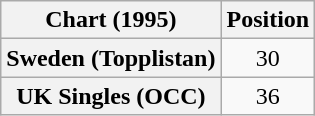<table class="wikitable plainrowheaders" style="text-align:center">
<tr>
<th>Chart (1995)</th>
<th>Position</th>
</tr>
<tr>
<th scope="row">Sweden (Topplistan)</th>
<td>30</td>
</tr>
<tr>
<th scope="row">UK Singles (OCC)</th>
<td>36</td>
</tr>
</table>
